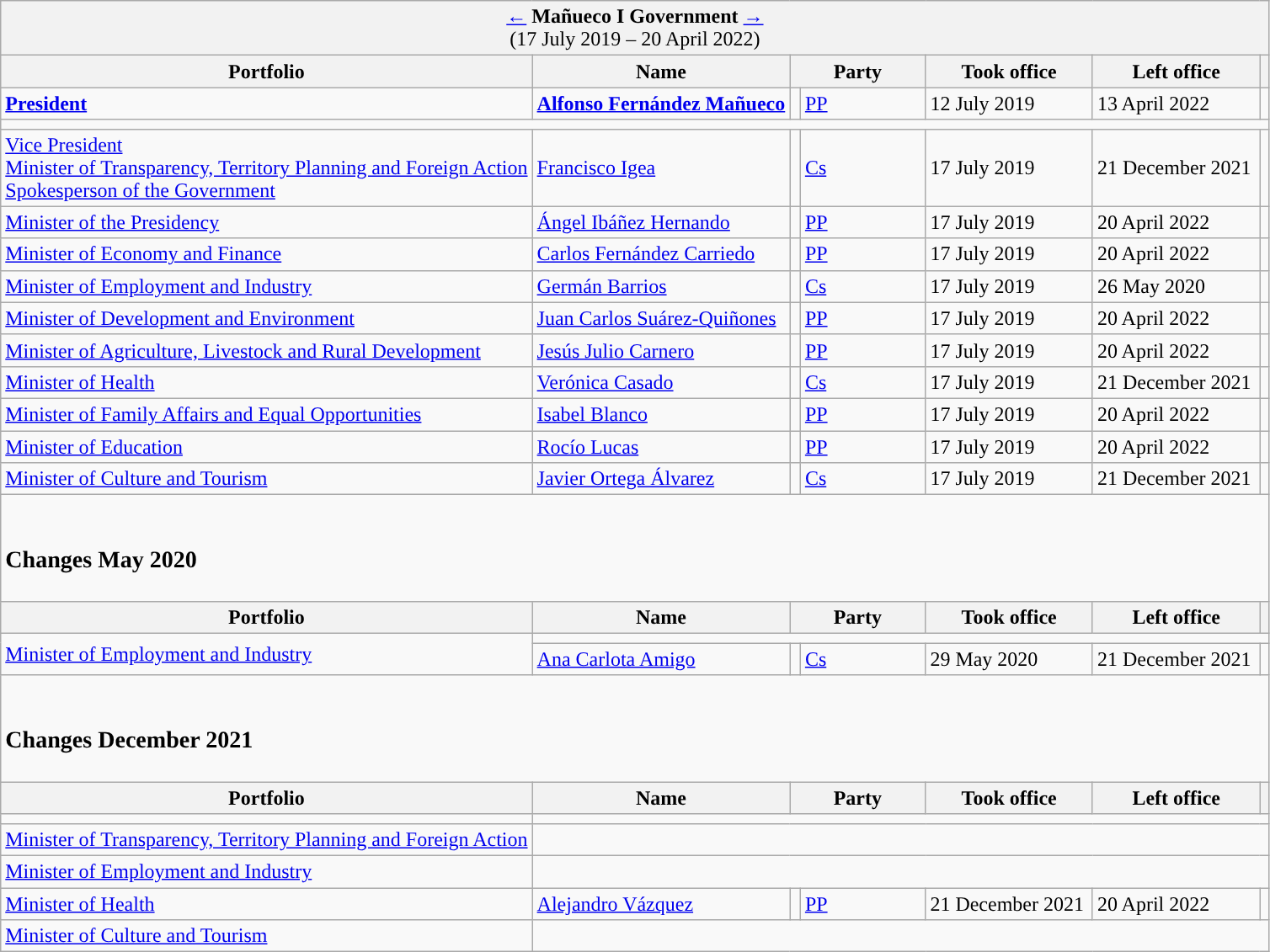<table class="wikitable">
<tr>
<td colspan="7" bgcolor="#F2F2F2" align="center"><a href='#'>←</a> <strong>Mañueco I Government</strong> <a href='#'>→</a><br>(17 July 2019 – 20 April 2022)</td>
</tr>
<tr>
<th>Portfolio</th>
<th>Name</th>
<th width="100px" colspan="2">Party</th>
<th width="125px">Took office</th>
<th width="125px">Left office</th>
<th></th>
</tr>
<tr>
<td><strong><a href='#'>President</a></strong></td>
<td><strong><a href='#'>Alfonso Fernández Mañueco</a></strong></td>
<td width="1" style="background-color:"></td>
<td><a href='#'>PP</a></td>
<td>12 July 2019</td>
<td>13 April 2022</td>
<td align="center"></td>
</tr>
<tr>
<td colspan="7"></td>
</tr>
<tr>
<td><a href='#'>Vice President</a><br><a href='#'>Minister of Transparency, Territory Planning and Foreign Action</a><br><a href='#'>Spokesperson of the Government</a></td>
<td><a href='#'>Francisco Igea</a></td>
<td style="background-color:"></td>
<td><a href='#'>Cs</a></td>
<td>17 July 2019</td>
<td>21 December 2021</td>
<td align="center"><br><br></td>
</tr>
<tr>
<td><a href='#'>Minister of the Presidency</a></td>
<td><a href='#'>Ángel Ibáñez Hernando</a></td>
<td style="background-color:"></td>
<td><a href='#'>PP</a></td>
<td>17 July 2019</td>
<td>20 April 2022</td>
<td align="center"></td>
</tr>
<tr>
<td><a href='#'>Minister of Economy and Finance</a></td>
<td><a href='#'>Carlos Fernández Carriedo</a></td>
<td style="background-color:"></td>
<td><a href='#'>PP</a></td>
<td>17 July 2019</td>
<td>20 April 2022</td>
<td align="center"></td>
</tr>
<tr>
<td><a href='#'>Minister of Employment and Industry</a></td>
<td><a href='#'>Germán Barrios</a></td>
<td style="background-color:"></td>
<td><a href='#'>Cs</a></td>
<td>17 July 2019</td>
<td>26 May 2020</td>
<td align="center"></td>
</tr>
<tr>
<td><a href='#'>Minister of Development and Environment</a></td>
<td><a href='#'>Juan Carlos Suárez-Quiñones</a></td>
<td style="background-color:"></td>
<td><a href='#'>PP</a></td>
<td>17 July 2019</td>
<td>20 April 2022</td>
<td align="center"></td>
</tr>
<tr>
<td><a href='#'>Minister of Agriculture, Livestock and Rural Development</a></td>
<td><a href='#'>Jesús Julio Carnero</a></td>
<td style="background-color:"></td>
<td><a href='#'>PP</a></td>
<td>17 July 2019</td>
<td>20 April 2022</td>
<td align="center"></td>
</tr>
<tr>
<td><a href='#'>Minister of Health</a></td>
<td><a href='#'>Verónica Casado</a></td>
<td style="background-color:"></td>
<td><a href='#'>Cs</a></td>
<td>17 July 2019</td>
<td>21 December 2021</td>
<td align="center"></td>
</tr>
<tr>
<td><a href='#'>Minister of Family Affairs and Equal Opportunities</a></td>
<td><a href='#'>Isabel Blanco</a></td>
<td style="background-color:"></td>
<td><a href='#'>PP</a></td>
<td>17 July 2019</td>
<td>20 April 2022</td>
<td align="center"></td>
</tr>
<tr>
<td><a href='#'>Minister of Education</a></td>
<td><a href='#'>Rocío Lucas</a></td>
<td style="background-color:"></td>
<td><a href='#'>PP</a></td>
<td>17 July 2019</td>
<td>20 April 2022</td>
<td align="center"></td>
</tr>
<tr>
<td><a href='#'>Minister of Culture and Tourism</a></td>
<td><a href='#'>Javier Ortega Álvarez</a></td>
<td style="background-color:"></td>
<td><a href='#'>Cs</a></td>
<td>17 July 2019</td>
<td>21 December 2021</td>
<td align="center"></td>
</tr>
<tr>
<td colspan="7"><br><h3>Changes May 2020</h3></td>
</tr>
<tr>
<th>Portfolio</th>
<th>Name</th>
<th colspan="2">Party</th>
<th>Took office</th>
<th>Left office</th>
<th></th>
</tr>
<tr>
<td rowspan="2"><a href='#'>Minister of Employment and Industry</a></td>
<td colspan="6"></td>
</tr>
<tr>
<td><a href='#'>Ana Carlota Amigo</a></td>
<td style="background-color:"></td>
<td><a href='#'>Cs</a></td>
<td>29 May 2020</td>
<td>21 December 2021</td>
<td align="center"></td>
</tr>
<tr>
<td colspan="7"><br><h3>Changes December 2021</h3></td>
</tr>
<tr>
<th>Portfolio</th>
<th>Name</th>
<th colspan="2">Party</th>
<th>Took office</th>
<th>Left office</th>
<th></th>
</tr>
<tr>
<td></td>
<td colspan="6"></td>
</tr>
<tr>
<td><a href='#'>Minister of Transparency, Territory Planning and Foreign Action</a></td>
<td colspan="6"></td>
</tr>
<tr>
<td><a href='#'>Minister of Employment and Industry</a></td>
<td colspan="6"></td>
</tr>
<tr>
<td><a href='#'>Minister of Health</a></td>
<td><a href='#'>Alejandro Vázquez</a></td>
<td style="background-color:"></td>
<td><a href='#'>PP</a></td>
<td>21 December 2021</td>
<td>20 April 2022</td>
<td align="center"></td>
</tr>
<tr>
<td><a href='#'>Minister of Culture and Tourism</a></td>
<td colspan="6"></td>
</tr>
</table>
